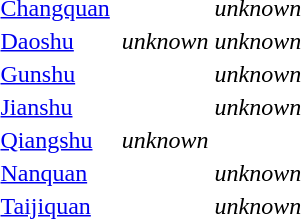<table>
<tr>
<td><a href='#'>Changquan</a></td>
<td></td>
<td></td>
<td><em>unknown</em></td>
</tr>
<tr>
<td><a href='#'>Daoshu</a></td>
<td></td>
<td><em>unknown</em></td>
<td><em>unknown</em></td>
</tr>
<tr>
<td><a href='#'>Gunshu</a></td>
<td></td>
<td></td>
<td><em>unknown</em></td>
</tr>
<tr>
<td><a href='#'>Jianshu</a></td>
<td></td>
<td></td>
<td><em>unknown</em></td>
</tr>
<tr>
<td><a href='#'>Qiangshu</a></td>
<td></td>
<td><em>unknown</em></td>
<td></td>
</tr>
<tr>
<td><a href='#'>Nanquan</a></td>
<td></td>
<td></td>
<td><em>unknown</em></td>
</tr>
<tr>
<td><a href='#'>Taijiquan</a></td>
<td></td>
<td></td>
<td><em>unknown</em></td>
</tr>
</table>
